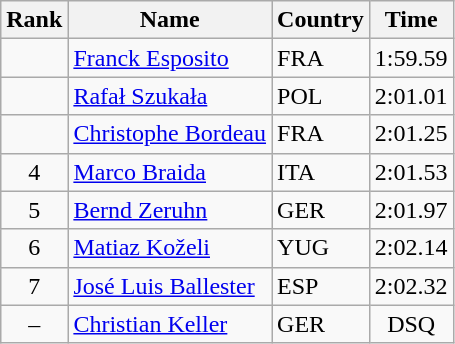<table class="wikitable">
<tr>
<th>Rank</th>
<th>Name</th>
<th>Country</th>
<th>Time</th>
</tr>
<tr>
<td align="center"></td>
<td><a href='#'>Franck Esposito</a></td>
<td> FRA</td>
<td align="center">1:59.59</td>
</tr>
<tr>
<td align="center"></td>
<td><a href='#'>Rafał Szukała</a></td>
<td> POL</td>
<td align="center">2:01.01</td>
</tr>
<tr>
<td align="center"></td>
<td><a href='#'>Christophe Bordeau</a></td>
<td> FRA</td>
<td align="center">2:01.25</td>
</tr>
<tr>
<td align="center">4</td>
<td><a href='#'>Marco Braida</a></td>
<td> ITA</td>
<td align="center">2:01.53</td>
</tr>
<tr>
<td align="center">5</td>
<td><a href='#'>Bernd Zeruhn</a></td>
<td> GER</td>
<td align="center">2:01.97</td>
</tr>
<tr>
<td align="center">6</td>
<td><a href='#'>Matiaz Koželi</a></td>
<td> YUG</td>
<td align="center">2:02.14</td>
</tr>
<tr>
<td align="center">7</td>
<td><a href='#'>José Luis Ballester</a></td>
<td> ESP</td>
<td align="center">2:02.32</td>
</tr>
<tr>
<td align="center">–</td>
<td><a href='#'>Christian Keller</a></td>
<td> GER</td>
<td align="center">DSQ</td>
</tr>
</table>
